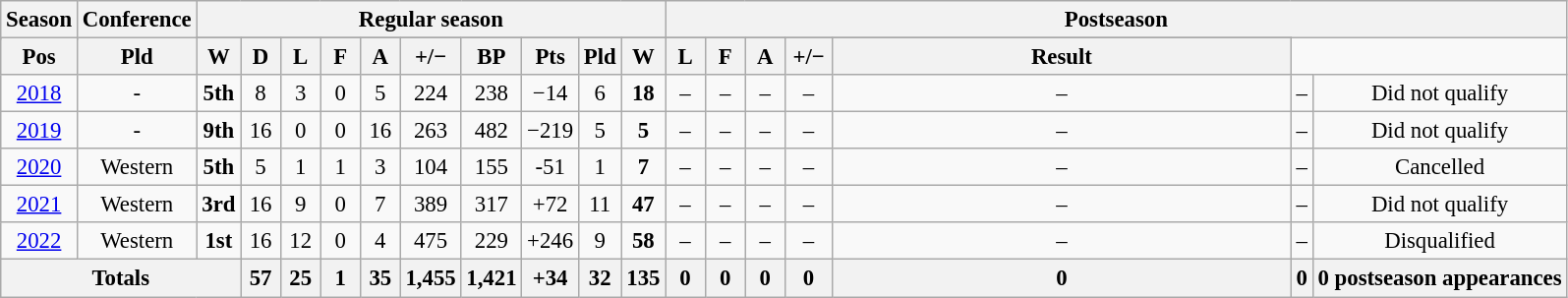<table class="wikitable" style="text-align:center; font-size: 95%">
<tr>
<th rowspan="2">Season</th>
<th rowspan="2">Conference</th>
<th colspan="10">Regular season</th>
<th colspan="8">Postseason</th>
</tr>
<tr {| class="wikitable" style="text-align:center;">
</tr>
<tr border=1 cellpadding=5 cellspacing=0>
<th style="width:20px;">Pos</th>
<th style="width:20px;">Pld</th>
<th style="width:20px;">W</th>
<th style="width:20px;">D</th>
<th style="width:20px;">L</th>
<th style="width:20px;">F</th>
<th style="width:20px;">A</th>
<th style="width:25px;">+/−</th>
<th style="width:20px;">BP</th>
<th style="width:20px;">Pts</th>
<th style="width:20px;">Pld</th>
<th style="width:20px;">W</th>
<th style="width:20px;">L</th>
<th style="width:20px;">F</th>
<th style="width:20px;">A</th>
<th style="width:25px;">+/−</th>
<th style="width:20em; text-align:centre;">Result</th>
</tr>
<tr>
<td><a href='#'>2018</a></td>
<td>-</td>
<td><strong>5th</strong></td>
<td>8</td>
<td>3</td>
<td>0</td>
<td>5</td>
<td>224</td>
<td>238</td>
<td>−14</td>
<td>6</td>
<td><strong>18</strong></td>
<td>–</td>
<td>–</td>
<td>–</td>
<td>–</td>
<td>–</td>
<td>–</td>
<td>Did not qualify</td>
</tr>
<tr>
<td><a href='#'>2019</a></td>
<td>-</td>
<td><strong>9th</strong></td>
<td>16</td>
<td>0</td>
<td>0</td>
<td>16</td>
<td>263</td>
<td>482</td>
<td>−219</td>
<td>5</td>
<td><strong>5</strong></td>
<td>–</td>
<td>–</td>
<td>–</td>
<td>–</td>
<td>–</td>
<td>–</td>
<td>Did not qualify</td>
</tr>
<tr>
<td><a href='#'>2020</a></td>
<td>Western</td>
<td><strong>5th</strong></td>
<td>5</td>
<td>1</td>
<td>1</td>
<td>3</td>
<td>104</td>
<td>155</td>
<td>-51</td>
<td>1</td>
<td><strong>7</strong></td>
<td>–</td>
<td>–</td>
<td>–</td>
<td>–</td>
<td>–</td>
<td>–</td>
<td>Cancelled</td>
</tr>
<tr>
<td><a href='#'>2021</a></td>
<td>Western</td>
<td><strong>3rd</strong></td>
<td>16</td>
<td>9</td>
<td>0</td>
<td>7</td>
<td>389</td>
<td>317</td>
<td>+72</td>
<td>11</td>
<td><strong>47</strong></td>
<td>–</td>
<td>–</td>
<td>–</td>
<td>–</td>
<td>–</td>
<td>–</td>
<td>Did not qualify</td>
</tr>
<tr>
<td><a href='#'>2022</a></td>
<td>Western</td>
<td><strong>1st</strong></td>
<td>16</td>
<td>12</td>
<td>0</td>
<td>4</td>
<td>475</td>
<td>229</td>
<td>+246</td>
<td>9</td>
<td><strong>58</strong></td>
<td>–</td>
<td>–</td>
<td>–</td>
<td>–</td>
<td>–</td>
<td>–</td>
<td>Disqualified </td>
</tr>
<tr align="center">
<th colspan="3">Totals</th>
<th>57</th>
<th>25</th>
<th>1</th>
<th>35</th>
<th>1,455</th>
<th>1,421</th>
<th>+34</th>
<th>32</th>
<th>135</th>
<th>0</th>
<th>0</th>
<th>0</th>
<th>0</th>
<th>0</th>
<th>0</th>
<th>0 postseason appearances</th>
</tr>
</table>
